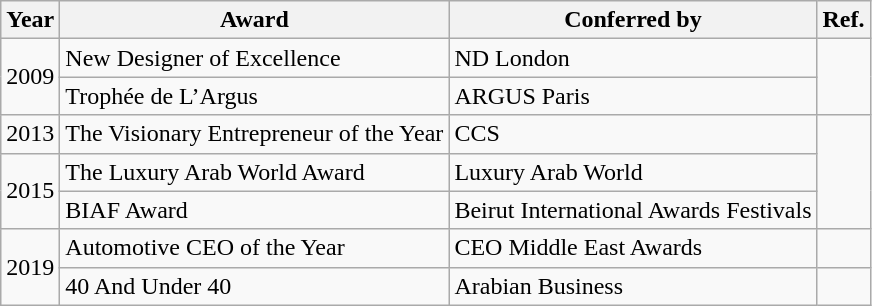<table class="wikitable sortable">
<tr>
<th>Year</th>
<th>Award</th>
<th>Conferred by</th>
<th class="unsortable">Ref.</th>
</tr>
<tr>
<td rowspan="2">2009</td>
<td>New Designer of Excellence</td>
<td>ND London</td>
<td rowspan="2" align="center"></td>
</tr>
<tr>
<td>Trophée de L’Argus</td>
<td>ARGUS Paris</td>
</tr>
<tr>
<td>2013</td>
<td>The Visionary Entrepreneur of the Year</td>
<td>CCS</td>
<td rowspan="3" align="center"></td>
</tr>
<tr>
<td rowspan="2">2015</td>
<td>The Luxury Arab World Award</td>
<td>Luxury Arab World</td>
</tr>
<tr>
<td>BIAF Award</td>
<td>Beirut International Awards Festivals</td>
</tr>
<tr>
<td rowspan="2">2019</td>
<td>Automotive CEO of the Year</td>
<td>CEO Middle East Awards</td>
<td align="center"></td>
</tr>
<tr>
<td>40 And Under 40</td>
<td>Arabian Business</td>
<td align="center"></td>
</tr>
</table>
